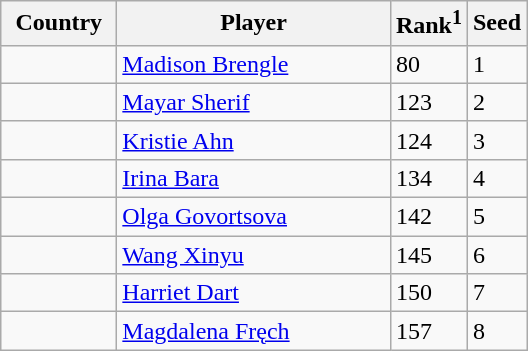<table class="sortable wikitable">
<tr>
<th width="70">Country</th>
<th width="175">Player</th>
<th>Rank<sup>1</sup></th>
<th>Seed</th>
</tr>
<tr>
<td></td>
<td><a href='#'>Madison Brengle</a></td>
<td>80</td>
<td>1</td>
</tr>
<tr>
<td></td>
<td><a href='#'>Mayar Sherif</a></td>
<td>123</td>
<td>2</td>
</tr>
<tr>
<td></td>
<td><a href='#'>Kristie Ahn</a></td>
<td>124</td>
<td>3</td>
</tr>
<tr>
<td></td>
<td><a href='#'>Irina Bara</a></td>
<td>134</td>
<td>4</td>
</tr>
<tr>
<td></td>
<td><a href='#'>Olga Govortsova</a></td>
<td>142</td>
<td>5</td>
</tr>
<tr>
<td></td>
<td><a href='#'>Wang Xinyu</a></td>
<td>145</td>
<td>6</td>
</tr>
<tr>
<td></td>
<td><a href='#'>Harriet Dart</a></td>
<td>150</td>
<td>7</td>
</tr>
<tr>
<td></td>
<td><a href='#'>Magdalena Fręch</a></td>
<td>157</td>
<td>8</td>
</tr>
</table>
